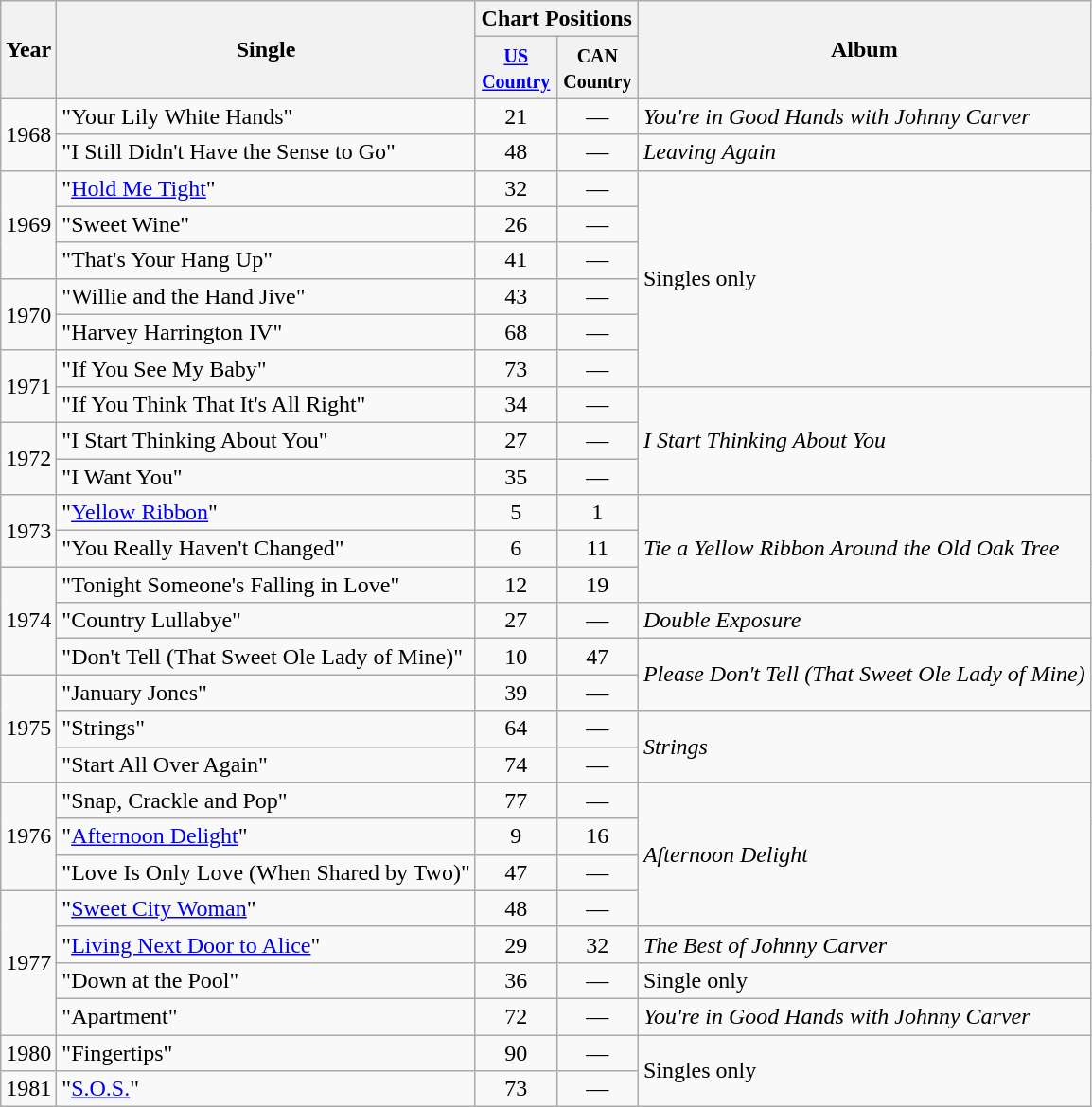<table class="wikitable">
<tr>
<th rowspan="2">Year</th>
<th rowspan="2">Single</th>
<th colspan="2">Chart Positions</th>
<th rowspan="2">Album</th>
</tr>
<tr>
<th width="50"><small><a href='#'>US Country</a></small></th>
<th width="50"><small>CAN Country</small></th>
</tr>
<tr>
<td rowspan=2>1968</td>
<td>"Your Lily White Hands"</td>
<td align="center">21</td>
<td align="center">—</td>
<td><em>You're in Good Hands with Johnny Carver</em></td>
</tr>
<tr>
<td>"I Still Didn't Have the Sense to Go"</td>
<td align="center">48</td>
<td align="center">—</td>
<td><em>Leaving Again</em></td>
</tr>
<tr>
<td rowspan=3>1969</td>
<td>"<a href='#'>Hold Me Tight</a>"</td>
<td align="center">32</td>
<td align="center">—</td>
<td rowspan=6>Singles only</td>
</tr>
<tr>
<td>"Sweet Wine"</td>
<td align="center">26</td>
<td align="center">—</td>
</tr>
<tr>
<td>"That's Your Hang Up"</td>
<td align="center">41</td>
<td align="center">—</td>
</tr>
<tr>
<td rowspan=2>1970</td>
<td>"Willie and the Hand Jive"</td>
<td align="center">43</td>
<td align="center">—</td>
</tr>
<tr>
<td>"Harvey Harrington IV"</td>
<td align="center">68</td>
<td align="center">—</td>
</tr>
<tr>
<td rowspan=2>1971</td>
<td>"If You See My Baby"</td>
<td align="center">73</td>
<td align="center">—</td>
</tr>
<tr>
<td>"If You Think That It's All Right"</td>
<td align="center">34</td>
<td align="center">—</td>
<td rowspan=3><em>I Start Thinking About You</em></td>
</tr>
<tr>
<td rowspan=2>1972</td>
<td>"I Start Thinking About You"</td>
<td align="center">27</td>
<td align="center">—</td>
</tr>
<tr>
<td>"I Want You"</td>
<td align="center">35</td>
<td align="center">—</td>
</tr>
<tr>
<td rowspan=2>1973</td>
<td>"<a href='#'>Yellow Ribbon</a>"</td>
<td align="center">5</td>
<td align="center">1</td>
<td rowspan=3><em>Tie a Yellow Ribbon Around the Old Oak Tree</em></td>
</tr>
<tr>
<td>"You Really Haven't Changed"</td>
<td align="center">6</td>
<td align="center">11</td>
</tr>
<tr>
<td rowspan=3>1974</td>
<td>"Tonight Someone's Falling in Love"</td>
<td align="center">12</td>
<td align="center">19</td>
</tr>
<tr>
<td>"Country Lullabye"</td>
<td align="center">27</td>
<td align="center">—</td>
<td><em>Double Exposure</em></td>
</tr>
<tr>
<td>"Don't Tell (That Sweet Ole Lady of Mine)"</td>
<td align="center">10</td>
<td align="center">47</td>
<td rowspan=2><em>Please Don't Tell (That Sweet Ole Lady of Mine)</em></td>
</tr>
<tr>
<td rowspan=3>1975</td>
<td>"January Jones"</td>
<td align="center">39</td>
<td align="center">—</td>
</tr>
<tr>
<td>"Strings"</td>
<td align="center">64</td>
<td align="center">—</td>
<td rowspan=2><em>Strings</em></td>
</tr>
<tr>
<td>"Start All Over Again"</td>
<td align="center">74</td>
<td align="center">—</td>
</tr>
<tr>
<td rowspan=3>1976</td>
<td>"Snap, Crackle and Pop"</td>
<td align="center">77</td>
<td align="center">—</td>
<td rowspan=4><em>Afternoon Delight</em></td>
</tr>
<tr>
<td>"<a href='#'>Afternoon Delight</a>"</td>
<td align="center">9</td>
<td align="center">16</td>
</tr>
<tr>
<td>"Love Is Only Love (When Shared by Two)"</td>
<td align="center">47</td>
<td align="center">—</td>
</tr>
<tr>
<td rowspan=4>1977</td>
<td>"<a href='#'>Sweet City Woman</a>"</td>
<td align="center">48</td>
<td align="center">—</td>
</tr>
<tr>
<td>"<a href='#'>Living Next Door to Alice</a>"</td>
<td align="center">29</td>
<td align="center">32</td>
<td><em>The Best of Johnny Carver</em></td>
</tr>
<tr>
<td>"Down at the Pool"</td>
<td align="center">36</td>
<td align="center">—</td>
<td>Single only</td>
</tr>
<tr>
<td>"Apartment"</td>
<td align="center">72</td>
<td align="center">—</td>
<td><em>You're in Good Hands with Johnny Carver</em></td>
</tr>
<tr>
<td>1980</td>
<td>"Fingertips"</td>
<td align="center">90</td>
<td align="center">—</td>
<td rowspan=2>Singles only</td>
</tr>
<tr>
<td>1981</td>
<td>"<a href='#'>S.O.S.</a>"</td>
<td align="center">73</td>
<td align="center">—</td>
</tr>
</table>
